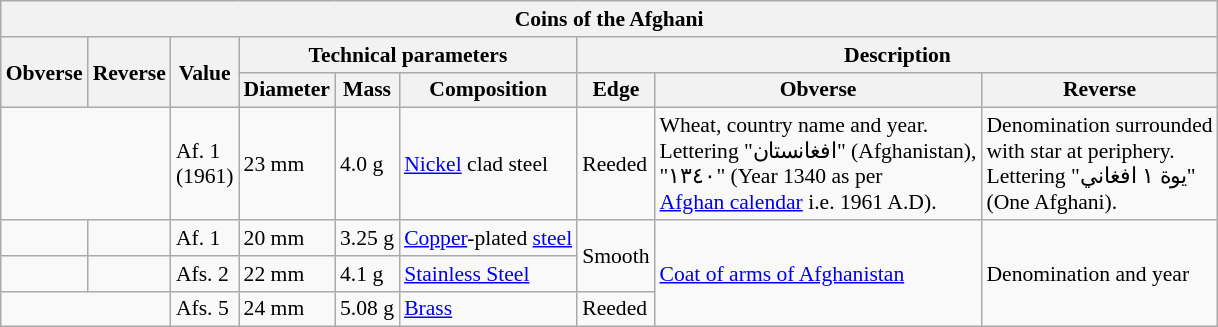<table class="wikitable" style="font-size: 90%">
<tr>
<th colspan="13">Coins of the Afghani</th>
</tr>
<tr>
<th rowspan="2">Obverse</th>
<th rowspan="2">Reverse</th>
<th rowspan="2">Value</th>
<th colspan="3">Technical parameters</th>
<th colspan="3">Description</th>
</tr>
<tr>
<th>Diameter</th>
<th>Mass</th>
<th>Composition</th>
<th>Edge</th>
<th>Obverse</th>
<th>Reverse</th>
</tr>
<tr>
<td colspan=2></td>
<td>Af. 1 <br>(1961)</td>
<td>23 mm</td>
<td>4.0 g</td>
<td><a href='#'>Nickel</a> clad steel</td>
<td>Reeded</td>
<td>Wheat, country name and year. <br>Lettering "افغانستان" (Afghanistan),<br> "١٣٤٠" (Year 1340 as per<br><a href='#'>Afghan calendar</a> i.e. 1961 A.D).</td>
<td>Denomination surrounded<br>with star at periphery.<br>Lettering "یوة ١ افغاني"<br>(One Afghani).</td>
</tr>
<tr>
<td></td>
<td></td>
<td>Af. 1</td>
<td>20 mm</td>
<td>3.25 g</td>
<td><a href='#'>Copper</a>-plated <a href='#'>steel</a></td>
<td rowspan="2">Smooth</td>
<td rowspan="3"><a href='#'>Coat of arms of Afghanistan</a></td>
<td rowspan="3">Denomination and year</td>
</tr>
<tr>
<td></td>
<td></td>
<td>Afs. 2</td>
<td>22 mm</td>
<td>4.1 g</td>
<td><a href='#'>Stainless Steel</a></td>
</tr>
<tr>
<td colspan=2></td>
<td>Afs. 5</td>
<td>24 mm</td>
<td>5.08 g</td>
<td><a href='#'>Brass</a></td>
<td>Reeded</td>
</tr>
</table>
